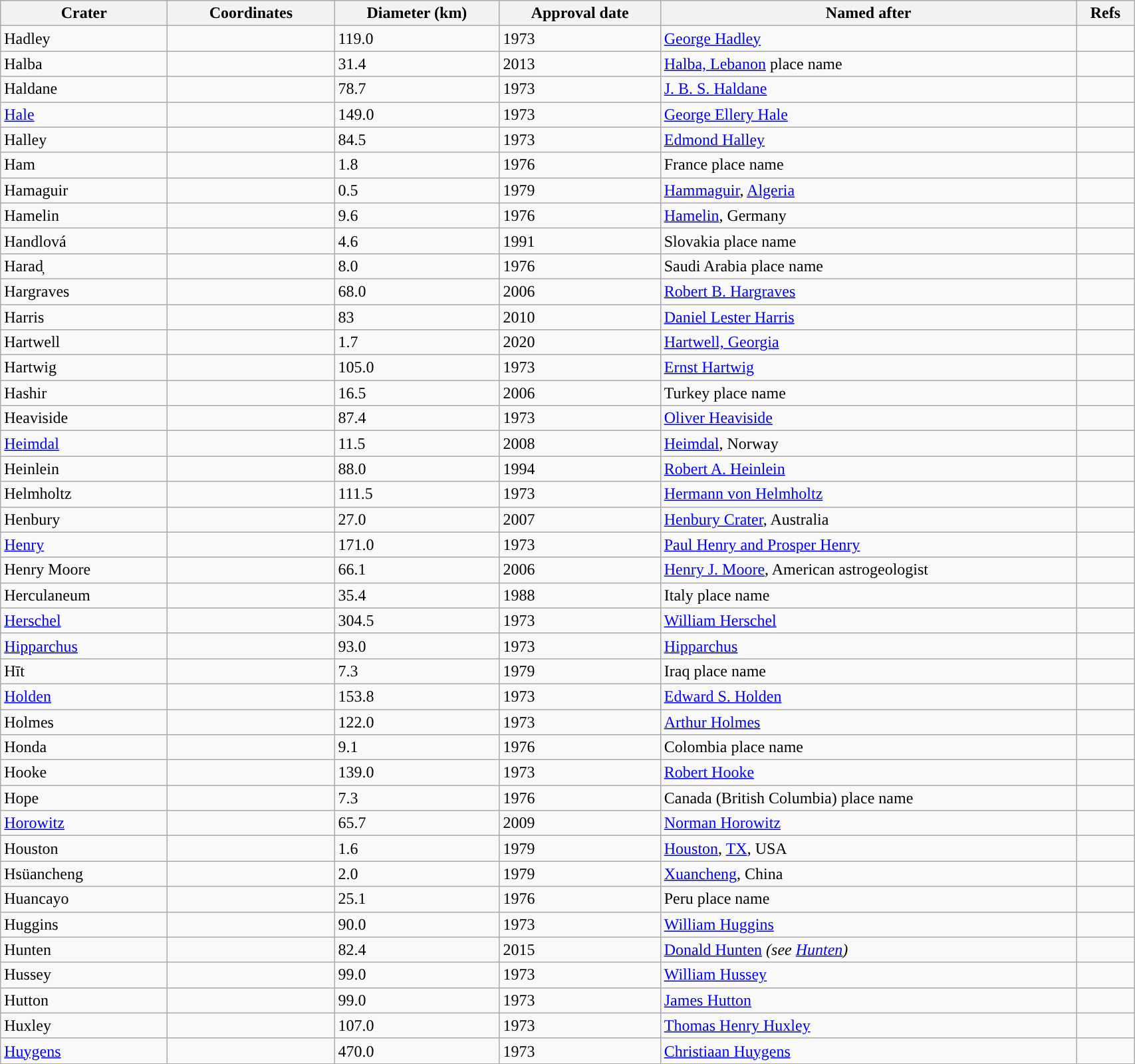<table class="wikitable" style="min-width: 90%;">
<tr>
<th style="width:10em">Crater</th>
<th style="width:10em">Coordinates</th>
<th>Diameter (km)</th>
<th>Approval date</th>
<th>Named after</th>
<th>Refs</th>
</tr>
<tr id="Hadley">
<td>Hadley</td>
<td></td>
<td>119.0</td>
<td>1973</td>
<td><a href='#'>George Hadley</a></td>
<td></td>
</tr>
<tr id="Halba">
<td>Halba</td>
<td></td>
<td>31.4</td>
<td>2013</td>
<td><a href='#'>Halba, Lebanon</a> place name</td>
<td></td>
</tr>
<tr id="Haldane">
<td>Haldane</td>
<td></td>
<td>78.7</td>
<td>1973</td>
<td><a href='#'>J. B. S. Haldane</a></td>
<td></td>
</tr>
<tr id="Hale">
<td><a href='#'>Hale</a></td>
<td></td>
<td>149.0</td>
<td>1973</td>
<td><a href='#'>George Ellery Hale</a></td>
<td></td>
</tr>
<tr id="Halley">
<td>Halley</td>
<td></td>
<td>84.5</td>
<td>1973</td>
<td><a href='#'>Edmond Halley</a></td>
<td></td>
</tr>
<tr id="Ham">
<td>Ham</td>
<td></td>
<td>1.8</td>
<td>1976</td>
<td>France place name</td>
<td></td>
</tr>
<tr id="Hamaguir">
<td>Hamaguir</td>
<td></td>
<td>0.5</td>
<td>1979</td>
<td><a href='#'>Hammaguir</a>, <a href='#'>Algeria</a></td>
<td></td>
</tr>
<tr id="Hamelin">
<td>Hamelin</td>
<td></td>
<td>9.6</td>
<td>1976</td>
<td><a href='#'>Hamelin</a>, Germany</td>
<td></td>
</tr>
<tr id="Handlova">
<td>Handlová</td>
<td></td>
<td>4.6</td>
<td>1991</td>
<td>Slovakia place name</td>
<td></td>
</tr>
<tr id="Harad">
<td>Harad̦</td>
<td></td>
<td>8.0</td>
<td>1976</td>
<td>Saudi Arabia place name</td>
<td></td>
</tr>
<tr id="Hargraves">
<td>Hargraves</td>
<td></td>
<td>68.0</td>
<td>2006</td>
<td><a href='#'>Robert B. Hargraves</a></td>
<td></td>
</tr>
<tr id="Harris">
<td>Harris</td>
<td></td>
<td>83</td>
<td>2010</td>
<td><a href='#'>Daniel Lester Harris</a></td>
<td></td>
</tr>
<tr id="Hartwell">
<td>Hartwell</td>
<td></td>
<td>1.7</td>
<td>2020</td>
<td><a href='#'>Hartwell, Georgia</a></td>
<td></td>
</tr>
<tr id="Hartwig">
<td>Hartwig</td>
<td></td>
<td>105.0</td>
<td>1973</td>
<td><a href='#'>Ernst Hartwig</a></td>
<td></td>
</tr>
<tr id="Hashir">
<td>Hashir</td>
<td></td>
<td>16.5</td>
<td>2006</td>
<td>Turkey place name</td>
<td></td>
</tr>
<tr id="Heaviside">
<td>Heaviside</td>
<td></td>
<td>87.4</td>
<td>1973</td>
<td><a href='#'>Oliver Heaviside</a></td>
<td></td>
</tr>
<tr id="Heimdal">
<td><a href='#'>Heimdal</a></td>
<td></td>
<td>11.5</td>
<td>2008</td>
<td><a href='#'>Heimdal</a>, Norway</td>
<td></td>
</tr>
<tr id="Heinlein">
<td>Heinlein</td>
<td></td>
<td>88.0</td>
<td>1994</td>
<td><a href='#'>Robert A. Heinlein</a></td>
<td></td>
</tr>
<tr id="Helmholtz">
<td>Helmholtz</td>
<td></td>
<td>111.5</td>
<td>1973</td>
<td><a href='#'>Hermann von Helmholtz</a></td>
<td></td>
</tr>
<tr id="Henbury">
<td>Henbury</td>
<td></td>
<td>27.0</td>
<td>2007</td>
<td><a href='#'>Henbury Crater</a>, Australia</td>
<td></td>
</tr>
<tr id="Henry">
<td><a href='#'>Henry</a></td>
<td></td>
<td>171.0</td>
<td>1973</td>
<td><a href='#'>Paul Henry and Prosper Henry</a></td>
<td></td>
</tr>
<tr id="Henry Moore">
<td>Henry Moore</td>
<td></td>
<td>66.1</td>
<td>2006</td>
<td><a href='#'>Henry J. Moore</a>, American astrogeologist</td>
<td></td>
</tr>
<tr id="Herculaneum">
<td>Herculaneum</td>
<td></td>
<td>35.4</td>
<td>1988</td>
<td>Italy place name</td>
<td></td>
</tr>
<tr id="Herschel">
<td><a href='#'>Herschel</a></td>
<td></td>
<td>304.5</td>
<td>1973</td>
<td><a href='#'>William Herschel</a></td>
<td></td>
</tr>
<tr id="Hipparchus">
<td><a href='#'>Hipparchus</a></td>
<td></td>
<td>93.0</td>
<td>1973</td>
<td><a href='#'>Hipparchus</a></td>
<td></td>
</tr>
<tr id="Hit">
<td>Hīt</td>
<td></td>
<td>7.3</td>
<td>1979</td>
<td>Iraq place name</td>
<td></td>
</tr>
<tr id="Holden">
<td><a href='#'>Holden</a></td>
<td></td>
<td>153.8</td>
<td>1973</td>
<td><a href='#'>Edward S. Holden</a></td>
<td></td>
</tr>
<tr id="Holmes">
<td>Holmes</td>
<td></td>
<td>122.0</td>
<td>1973</td>
<td><a href='#'>Arthur Holmes</a></td>
<td></td>
</tr>
<tr id="Honda">
<td>Honda</td>
<td></td>
<td>9.1</td>
<td>1976</td>
<td>Colombia place name</td>
<td></td>
</tr>
<tr id="Hooke">
<td>Hooke</td>
<td></td>
<td>139.0</td>
<td>1973</td>
<td><a href='#'>Robert Hooke</a></td>
<td></td>
</tr>
<tr id="Hope">
<td>Hope</td>
<td></td>
<td>7.3</td>
<td>1976</td>
<td>Canada (British Columbia) place name</td>
<td></td>
</tr>
<tr id="Horowitz">
<td><a href='#'>Horowitz</a></td>
<td></td>
<td>65.7</td>
<td>2009</td>
<td><a href='#'>Norman Horowitz</a></td>
<td></td>
</tr>
<tr id="Houston">
<td>Houston</td>
<td></td>
<td>1.6</td>
<td>1979</td>
<td><a href='#'>Houston</a>, <a href='#'>TX</a>, USA</td>
<td></td>
</tr>
<tr id="Hsüanch">
<td>Hsüancheng</td>
<td></td>
<td>2.0</td>
<td>1979</td>
<td><a href='#'>Xuancheng</a>, China</td>
<td></td>
</tr>
<tr id="Huancayo">
<td>Huancayo</td>
<td></td>
<td>25.1</td>
<td>1976</td>
<td>Peru place name</td>
<td></td>
</tr>
<tr id="Huggins">
<td>Huggins</td>
<td></td>
<td>90.0</td>
<td>1973</td>
<td><a href='#'>William Huggins</a></td>
<td></td>
</tr>
<tr id="Hunten">
<td>Hunten</td>
<td></td>
<td>82.4</td>
<td>2015</td>
<td><a href='#'>Donald Hunten</a> <em>(see <a href='#'>Hunten</a>)</em></td>
<td></td>
</tr>
<tr id="Hussey">
<td>Hussey</td>
<td></td>
<td>99.0</td>
<td>1973</td>
<td><a href='#'>William Hussey</a></td>
<td></td>
</tr>
<tr id="Hutton">
<td>Hutton</td>
<td></td>
<td>99.0</td>
<td>1973</td>
<td><a href='#'>James Hutton</a></td>
<td></td>
</tr>
<tr id="Huxley">
<td>Huxley</td>
<td></td>
<td>107.0</td>
<td>1973</td>
<td><a href='#'>Thomas Henry Huxley</a></td>
<td></td>
</tr>
<tr id="Huygens">
<td><a href='#'>Huygens</a></td>
<td></td>
<td>470.0</td>
<td>1973</td>
<td><a href='#'>Christiaan Huygens</a></td>
<td></td>
</tr>
</table>
